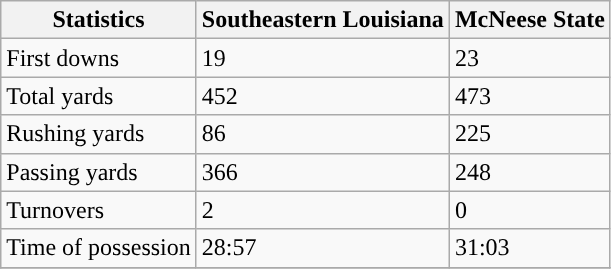<table class="wikitable">
<tr>
<th>Statistics</th>
<th>Southeastern Louisiana</th>
<th>McNeese State</th>
</tr>
<tr>
<td>First downs</td>
<td>19</td>
<td>23</td>
</tr>
<tr>
<td>Total yards</td>
<td>452</td>
<td>473</td>
</tr>
<tr>
<td>Rushing yards</td>
<td>86</td>
<td>225</td>
</tr>
<tr>
<td>Passing yards</td>
<td>366</td>
<td>248</td>
</tr>
<tr>
<td>Turnovers</td>
<td>2</td>
<td>0</td>
</tr>
<tr>
<td>Time of possession</td>
<td>28:57</td>
<td>31:03</td>
</tr>
<tr>
</tr>
</table>
